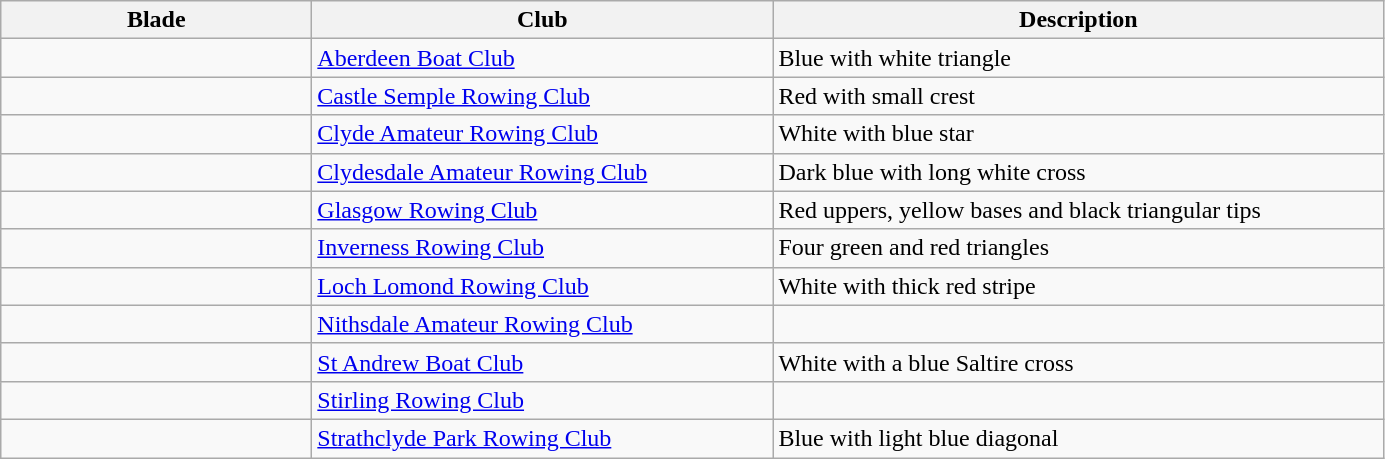<table class="wikitable">
<tr>
<th width=200>Blade</th>
<th width=300>Club</th>
<th width=400>Description</th>
</tr>
<tr>
<td></td>
<td><a href='#'>Aberdeen Boat Club</a></td>
<td>Blue with white triangle</td>
</tr>
<tr>
<td></td>
<td><a href='#'>Castle Semple Rowing Club</a></td>
<td>Red with small crest</td>
</tr>
<tr>
<td></td>
<td><a href='#'>Clyde Amateur Rowing Club</a></td>
<td>White with blue star</td>
</tr>
<tr>
<td></td>
<td><a href='#'>Clydesdale Amateur Rowing Club</a></td>
<td>Dark blue with long white cross</td>
</tr>
<tr>
<td></td>
<td><a href='#'>Glasgow Rowing Club</a></td>
<td>Red uppers, yellow bases and black triangular tips</td>
</tr>
<tr>
<td></td>
<td><a href='#'>Inverness Rowing Club</a></td>
<td>Four green and red triangles</td>
</tr>
<tr>
<td></td>
<td><a href='#'>Loch Lomond Rowing Club</a></td>
<td>White with thick red stripe</td>
</tr>
<tr>
<td></td>
<td><a href='#'>Nithsdale Amateur Rowing Club</a></td>
<td></td>
</tr>
<tr>
<td></td>
<td><a href='#'>St Andrew Boat Club</a></td>
<td>White with a blue Saltire cross</td>
</tr>
<tr>
<td></td>
<td><a href='#'>Stirling Rowing Club</a></td>
<td></td>
</tr>
<tr>
<td></td>
<td><a href='#'>Strathclyde Park Rowing Club</a></td>
<td>Blue with light blue diagonal</td>
</tr>
</table>
